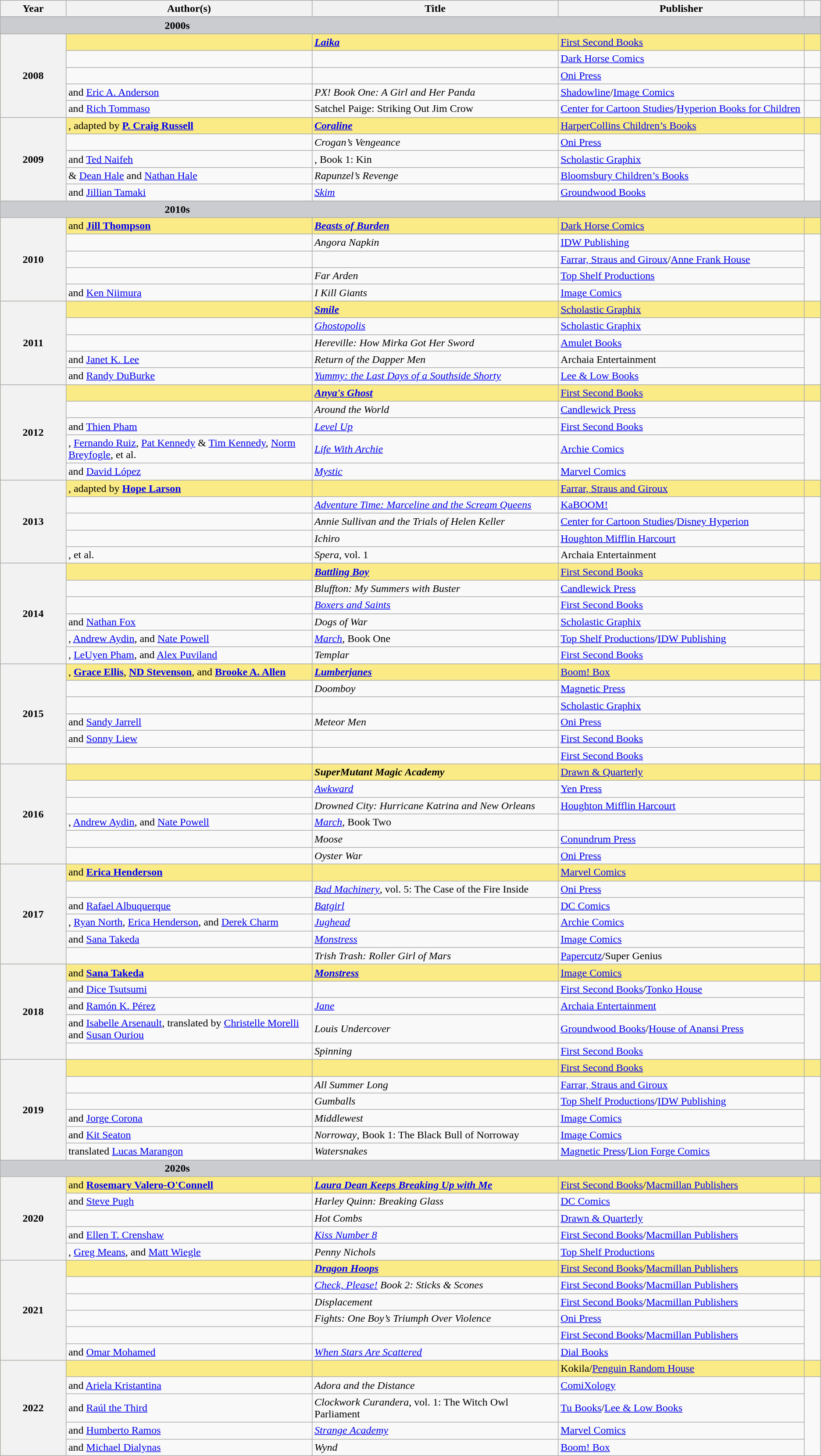<table class="wikitable sortable mw-collapsible" style="text-align: left;" cellpadding="4" border="2" rowspan="2">
<tr>
<th scope="col" style="width:8%;">Year</th>
<th scope="col" style="width:30%;">Author(s)</th>
<th scope="col" style="width:30%;">Title</th>
<th scope="col" style="width:30%;">Publisher</th>
<th scope="col" style="width:2%;" class="unsortable"></th>
</tr>
<tr>
</tr>
<tr>
<td colspan="5" data-sort-value="ω" style="background-color:#CACCD0; font-weight:bold; padding-left:20%">2000s</td>
</tr>
<tr>
</tr>
<tr style="background:#FAEB86;">
<th rowspan="5">2008</th>
<td></td>
<td><strong><em><a href='#'>Laika</a></em></strong></td>
<td><a href='#'>First Second Books</a></td>
<td></td>
</tr>
<tr>
<td></td>
<td></td>
<td><a href='#'>Dark Horse Comics</a></td>
<td></td>
</tr>
<tr>
<td></td>
<td></td>
<td><a href='#'>Oni Press</a></td>
<td></td>
</tr>
<tr>
<td> and <a href='#'>Eric A. Anderson</a></td>
<td><em>PX! Book One: A Girl and Her Panda</em></td>
<td><a href='#'>Shadowline</a>/<a href='#'>Image Comics</a></td>
<td></td>
</tr>
<tr>
<td> and <a href='#'>Rich Tommaso</a></td>
<td>Satchel Paige: Striking Out Jim Crow</td>
<td><a href='#'>Center for Cartoon Studies</a>/<a href='#'>Hyperion Books for Children</a></td>
<td></td>
</tr>
<tr style="background:#FAEB86;">
<th rowspan="5">2009</th>
<td>, adapted by <strong><a href='#'>P. Craig Russell</a></strong></td>
<td><strong><em><a href='#'>Coraline</a></em></strong></td>
<td><a href='#'>HarperCollins Children’s Books</a></td>
<td></td>
</tr>
<tr>
<td></td>
<td><em>Crogan’s Vengeance</em></td>
<td><a href='#'>Oni Press</a></td>
<td rowspan="4"></td>
</tr>
<tr>
<td> and <a href='#'>Ted Naifeh</a></td>
<td>, Book 1: Kin</td>
<td><a href='#'>Scholastic Graphix</a></td>
</tr>
<tr>
<td> & <a href='#'>Dean Hale</a> and <a href='#'>Nathan Hale</a></td>
<td><em>Rapunzel’s Revenge</em></td>
<td><a href='#'>Bloomsbury Children’s Books</a></td>
</tr>
<tr>
<td> and <a href='#'>Jillian Tamaki</a></td>
<td><em><a href='#'>Skim</a></em></td>
<td><a href='#'>Groundwood Books</a></td>
</tr>
<tr>
<td colspan="5" data-sort-value="ω" style="background-color:#CACCD0; font-weight:bold; padding-left:20%">2010s</td>
</tr>
<tr style="background:#FAEB86;">
<th rowspan="5">2010</th>
<td> and <strong><a href='#'>Jill Thompson</a></strong></td>
<td><strong><em><a href='#'>Beasts of Burden</a></em></strong></td>
<td><a href='#'>Dark Horse Comics</a></td>
<td></td>
</tr>
<tr>
<td></td>
<td><em>Angora Napkin</em></td>
<td><a href='#'>IDW Publishing</a></td>
<td rowspan="4"></td>
</tr>
<tr>
<td></td>
<td></td>
<td><a href='#'>Farrar, Straus and Giroux</a>/<a href='#'>Anne Frank House</a></td>
</tr>
<tr>
<td></td>
<td><em>Far Arden</em></td>
<td><a href='#'>Top Shelf Productions</a></td>
</tr>
<tr>
<td> and <a href='#'>Ken Niimura</a></td>
<td><em>I Kill Giants</em></td>
<td><a href='#'>Image Comics</a></td>
</tr>
<tr style="background:#FAEB86;">
<th rowspan="5">2011</th>
<td></td>
<td><strong><em><a href='#'>Smile</a></em></strong></td>
<td><a href='#'>Scholastic Graphix</a></td>
<td></td>
</tr>
<tr>
<td></td>
<td><em><a href='#'>Ghostopolis</a></em></td>
<td><a href='#'>Scholastic Graphix</a></td>
<td rowspan="4"></td>
</tr>
<tr>
<td></td>
<td><em>Hereville: How Mirka Got Her Sword</em></td>
<td><a href='#'>Amulet Books</a></td>
</tr>
<tr>
<td> and <a href='#'>Janet K. Lee</a></td>
<td><em>Return of the Dapper Men</em></td>
<td>Archaia Entertainment</td>
</tr>
<tr>
<td> and <a href='#'>Randy DuBurke</a></td>
<td><em><a href='#'>Yummy: the Last Days of a Southside Shorty</a></em></td>
<td><a href='#'>Lee & Low Books</a></td>
</tr>
<tr style="background:#FAEB86;">
<th rowspan="5">2012</th>
<td></td>
<td><strong><em><a href='#'>Anya's Ghost</a></em></strong></td>
<td><a href='#'>First Second Books</a></td>
<td></td>
</tr>
<tr>
<td></td>
<td><em>Around the World</em></td>
<td><a href='#'>Candlewick Press</a></td>
<td rowspan="4"></td>
</tr>
<tr>
<td> and <a href='#'>Thien Pham</a></td>
<td><em><a href='#'>Level Up</a></em></td>
<td><a href='#'>First Second Books</a></td>
</tr>
<tr>
<td>, <a href='#'>Fernando Ruiz</a>, <a href='#'>Pat Kennedy</a> & <a href='#'>Tim Kennedy</a>, <a href='#'>Norm Breyfogle</a>, et al.</td>
<td><em><a href='#'>Life With Archie</a></em></td>
<td><a href='#'>Archie Comics</a></td>
</tr>
<tr>
<td> and <a href='#'>David López</a></td>
<td><em><a href='#'>Mystic</a></em></td>
<td><a href='#'>Marvel Comics</a></td>
</tr>
<tr style="background:#FAEB86;">
<th rowspan="5">2013</th>
<td>, adapted by <strong><a href='#'>Hope Larson</a></strong></td>
<td></td>
<td><a href='#'>Farrar, Straus and Giroux</a></td>
<td></td>
</tr>
<tr>
<td></td>
<td><em><a href='#'>Adventure Time: Marceline and the Scream Queens</a></em></td>
<td><a href='#'>KaBOOM!</a></td>
<td rowspan="4"></td>
</tr>
<tr>
<td></td>
<td><em>Annie Sullivan and the Trials of Helen Keller</em></td>
<td><a href='#'>Center for Cartoon Studies</a>/<a href='#'>Disney Hyperion</a></td>
</tr>
<tr>
<td></td>
<td><em>Ichiro</em></td>
<td><a href='#'>Houghton Mifflin Harcourt</a></td>
</tr>
<tr>
<td>, et al.</td>
<td><em>Spera</em>, vol. 1</td>
<td>Archaia Entertainment</td>
</tr>
<tr style="background:#FAEB86;">
<th rowspan="6">2014</th>
<td></td>
<td><strong><em><a href='#'>Battling Boy</a></em></strong></td>
<td><a href='#'>First Second Books</a></td>
<td></td>
</tr>
<tr>
<td></td>
<td><em>Bluffton: My Summers with Buster</em></td>
<td><a href='#'>Candlewick Press</a></td>
<td rowspan="5"></td>
</tr>
<tr>
<td></td>
<td><em><a href='#'>Boxers and Saints</a></em></td>
<td><a href='#'>First Second Books</a></td>
</tr>
<tr>
<td> and <a href='#'>Nathan Fox</a></td>
<td><em>Dogs of War</em></td>
<td><a href='#'>Scholastic Graphix</a></td>
</tr>
<tr>
<td>, <a href='#'>Andrew Aydin</a>, and <a href='#'>Nate Powell</a></td>
<td><em><a href='#'>March</a></em>, Book One</td>
<td><a href='#'>Top Shelf Productions</a>/<a href='#'>IDW Publishing</a></td>
</tr>
<tr>
<td>, <a href='#'>LeUyen Pham</a>, and <a href='#'>Alex Puviland</a></td>
<td><em>Templar</em></td>
<td><a href='#'>First Second Books</a></td>
</tr>
<tr style="background:#FAEB86;">
<th rowspan="6">2015</th>
<td>, <strong><a href='#'>Grace Ellis</a></strong>, <strong><a href='#'>ND Stevenson</a></strong>, and <strong><a href='#'>Brooke A. Allen</a></strong></td>
<td><strong><em><a href='#'>Lumberjanes</a></em></strong></td>
<td><a href='#'>Boom! Box</a></td>
<td></td>
</tr>
<tr>
<td></td>
<td><em>Doomboy</em></td>
<td><a href='#'>Magnetic Press</a></td>
<td rowspan="5"></td>
</tr>
<tr>
<td></td>
<td></td>
<td><a href='#'>Scholastic Graphix</a></td>
</tr>
<tr>
<td> and <a href='#'>Sandy Jarrell</a></td>
<td><em>Meteor Men</em></td>
<td><a href='#'>Oni Press</a></td>
</tr>
<tr>
<td> and <a href='#'>Sonny Liew</a></td>
<td></td>
<td><a href='#'>First Second Books</a></td>
</tr>
<tr>
<td></td>
<td></td>
<td><a href='#'>First Second Books</a></td>
</tr>
<tr style="background:#FAEB86;">
<th rowspan="6">2016</th>
<td></td>
<td><strong><em>SuperMutant Magic Academy</em></strong></td>
<td><a href='#'>Drawn & Quarterly</a></td>
<td></td>
</tr>
<tr>
<td></td>
<td><em><a href='#'>Awkward</a></em></td>
<td><a href='#'>Yen Press</a></td>
<td rowspan="5"></td>
</tr>
<tr>
<td></td>
<td><em>Drowned City: Hurricane Katrina and New Orleans</em></td>
<td><a href='#'>Houghton Mifflin Harcourt</a></td>
</tr>
<tr>
<td>, <a href='#'>Andrew Aydin</a>, and <a href='#'>Nate Powell</a></td>
<td><em><a href='#'>March</a></em>, Book Two</td>
<td></td>
</tr>
<tr>
<td></td>
<td><em>Moose</em></td>
<td><a href='#'>Conundrum Press</a></td>
</tr>
<tr>
<td></td>
<td><em>Oyster War</em></td>
<td><a href='#'>Oni Press</a></td>
</tr>
<tr style="background:#FAEB86;">
<th rowspan="6">2017</th>
<td> and <strong><a href='#'>Erica Henderson</a></strong></td>
<td></td>
<td><a href='#'>Marvel Comics</a></td>
<td></td>
</tr>
<tr>
<td></td>
<td><em><a href='#'>Bad Machinery</a></em>, vol. 5: The Case of the Fire Inside</td>
<td><a href='#'>Oni Press</a></td>
</tr>
<tr>
<td> and <a href='#'>Rafael Albuquerque</a></td>
<td><em><a href='#'>Batgirl</a></em></td>
<td><a href='#'>DC Comics</a></td>
</tr>
<tr>
<td>, <a href='#'>Ryan North</a>, <a href='#'>Erica Henderson</a>, and <a href='#'>Derek Charm</a></td>
<td><em><a href='#'>Jughead</a></em></td>
<td><a href='#'>Archie Comics</a></td>
</tr>
<tr>
<td> and <a href='#'>Sana Takeda</a></td>
<td><em><a href='#'>Monstress</a></em></td>
<td><a href='#'>Image Comics</a></td>
</tr>
<tr>
<td></td>
<td><em>Trish Trash: Roller Girl of Mars</em></td>
<td><a href='#'>Papercutz</a>/Super Genius</td>
</tr>
<tr style="background:#FAEB86;">
<th rowspan="5">2018</th>
<td> and <strong><a href='#'>Sana Takeda</a></strong></td>
<td><strong><em><a href='#'>Monstress</a></em></strong></td>
<td><a href='#'>Image Comics</a></td>
<td></td>
</tr>
<tr>
<td> and <a href='#'>Dice Tsutsumi</a></td>
<td></td>
<td><a href='#'>First Second Books</a>/<a href='#'>Tonko House</a></td>
<td rowspan="4"></td>
</tr>
<tr>
<td> and <a href='#'>Ramón K. Pérez</a></td>
<td><a href='#'><em>Jane</em></a></td>
<td><a href='#'>Archaia Entertainment</a></td>
</tr>
<tr>
<td> and <a href='#'>Isabelle Arsenault</a>, translated by <a href='#'>Christelle Morelli</a> and <a href='#'>Susan Ouriou</a></td>
<td><em>Louis Undercover</em></td>
<td><a href='#'>Groundwood Books</a>/<a href='#'>House of Anansi Press</a></td>
</tr>
<tr>
<td></td>
<td><em>Spinning</em></td>
<td><a href='#'>First Second Books</a></td>
</tr>
<tr style="background:#FAEB86;">
<th rowspan="6">2019</th>
<td></td>
<td></td>
<td><a href='#'>First Second Books</a></td>
<td></td>
</tr>
<tr>
<td></td>
<td><em>All Summer Long</em></td>
<td><a href='#'>Farrar, Straus and Giroux</a></td>
<td rowspan="5"></td>
</tr>
<tr>
<td></td>
<td><em>Gumballs</em></td>
<td><a href='#'>Top Shelf Productions</a>/<a href='#'>IDW Publishing</a></td>
</tr>
<tr>
<td> and <a href='#'>Jorge Corona</a></td>
<td><em>Middlewest</em></td>
<td><a href='#'>Image Comics</a></td>
</tr>
<tr>
<td> and <a href='#'>Kit Seaton</a></td>
<td><em>Norroway</em>, Book 1: The Black Bull of Norroway</td>
<td><a href='#'>Image Comics</a></td>
</tr>
<tr>
<td> translated <a href='#'>Lucas Marangon</a></td>
<td><em>Watersnakes</em></td>
<td><a href='#'>Magnetic Press</a>/<a href='#'>Lion Forge Comics</a></td>
</tr>
<tr>
<td colspan="5" data-sort-value="ω" style="background-color:#CACCD0; font-weight:bold; padding-left:20%">2020s</td>
</tr>
<tr style="background:#FAEB86;">
<th rowspan="5">2020</th>
<td> and <strong><a href='#'>Rosemary Valero-O'Connell</a></strong></td>
<td><strong><em><a href='#'>Laura Dean Keeps Breaking Up with Me</a></em></strong></td>
<td><a href='#'>First Second Books</a>/<a href='#'>Macmillan Publishers</a></td>
<td></td>
</tr>
<tr>
<td> and <a href='#'>Steve Pugh</a></td>
<td><em>Harley Quinn: Breaking Glass</em></td>
<td><a href='#'>DC Comics</a></td>
<td rowspan="4"></td>
</tr>
<tr>
<td></td>
<td><em>Hot Combs</em></td>
<td><a href='#'>Drawn & Quarterly</a></td>
</tr>
<tr>
<td> and <a href='#'>Ellen T. Crenshaw</a></td>
<td><em><a href='#'>Kiss Number 8</a></em></td>
<td><a href='#'>First Second Books</a>/<a href='#'>Macmillan Publishers</a></td>
</tr>
<tr>
<td>, <a href='#'>Greg Means</a>, and <a href='#'>Matt Wiegle</a></td>
<td><em>Penny Nichols</em></td>
<td><a href='#'>Top Shelf Productions</a></td>
</tr>
<tr style="background:#FAEB86;">
<th rowspan="6">2021</th>
<td></td>
<td><strong><em><a href='#'>Dragon Hoops</a></em></strong></td>
<td><a href='#'>First Second Books</a>/<a href='#'>Macmillan Publishers</a></td>
<td></td>
</tr>
<tr>
<td></td>
<td><em><a href='#'>Check, Please!</a> Book 2: Sticks & Scones</em></td>
<td><a href='#'>First Second Books</a>/<a href='#'>Macmillan Publishers</a></td>
<td rowspan="5"></td>
</tr>
<tr>
<td></td>
<td><em>Displacement</em></td>
<td><a href='#'>First Second Books</a>/<a href='#'>Macmillan Publishers</a></td>
</tr>
<tr>
<td></td>
<td><em>Fights: One Boy’s Triumph Over Violence</em></td>
<td><a href='#'>Oni Press</a></td>
</tr>
<tr>
<td></td>
<td></td>
<td><a href='#'>First Second Books</a>/<a href='#'>Macmillan Publishers</a></td>
</tr>
<tr>
<td> and <a href='#'>Omar Mohamed</a></td>
<td><em><a href='#'>When Stars Are Scattered</a></em></td>
<td><a href='#'>Dial Books</a></td>
</tr>
<tr style="background:#FAEB86;">
<th rowspan="5">2022</th>
<td><strong></strong></td>
<td><strong></strong></td>
<td>Kokila/<a href='#'>Penguin Random House</a></td>
<td></td>
</tr>
<tr>
<td> and <a href='#'>Ariela Kristantina</a></td>
<td><em>Adora and the Distance</em></td>
<td><a href='#'>ComiXology</a></td>
<td rowspan="4"></td>
</tr>
<tr>
<td> and <a href='#'>Raúl the Third</a></td>
<td><em>Clockwork Curandera</em>, vol. 1: The Witch Owl Parliament</td>
<td><a href='#'>Tu Books</a>/<a href='#'>Lee & Low Books</a></td>
</tr>
<tr>
<td> and <a href='#'>Humberto Ramos</a></td>
<td><em><a href='#'>Strange Academy</a></em></td>
<td><a href='#'>Marvel Comics</a></td>
</tr>
<tr>
<td> and <a href='#'>Michael Dialynas</a></td>
<td><em>Wynd</em></td>
<td><a href='#'>Boom! Box</a></td>
</tr>
</table>
